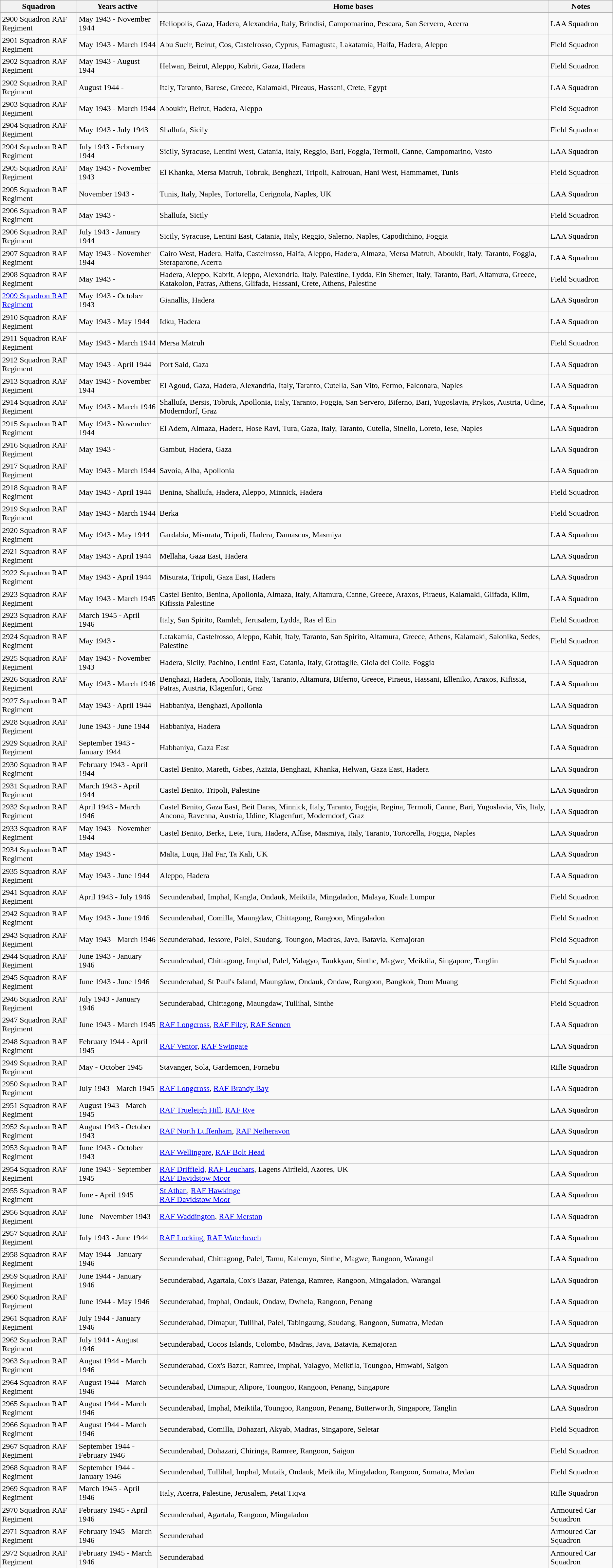<table class="wikitable">
<tr>
<th>Squadron</th>
<th>Years active</th>
<th>Home bases</th>
<th>Notes</th>
</tr>
<tr>
<td>2900 Squadron RAF Regiment</td>
<td>May 1943 -  November 1944</td>
<td>Heliopolis, Gaza, Hadera, Alexandria, Italy, Brindisi, Campomarino, Pescara, San Servero, Acerra</td>
<td>LAA Squadron</td>
</tr>
<tr>
<td>2901 Squadron RAF Regiment</td>
<td>May 1943 - March 1944</td>
<td>Abu Sueir, Beirut, Cos, Castelrosso, Cyprus, Famagusta, Lakatamia, Haifa, Hadera, Aleppo</td>
<td>Field Squadron</td>
</tr>
<tr>
<td>2902 Squadron RAF Regiment</td>
<td>May 1943 - August 1944</td>
<td>Helwan, Beirut, Aleppo, Kabrit, Gaza, Hadera</td>
<td>Field Squadron</td>
</tr>
<tr>
<td>2902 Squadron RAF Regiment</td>
<td>August 1944 -</td>
<td>Italy, Taranto, Barese, Greece, Kalamaki, Pireaus, Hassani, Crete, Egypt</td>
<td>LAA Squadron</td>
</tr>
<tr>
<td>2903 Squadron RAF Regiment</td>
<td>May 1943 - March 1944</td>
<td>Aboukir, Beirut, Hadera, Aleppo</td>
<td>Field Squadron</td>
</tr>
<tr>
<td>2904 Squadron RAF Regiment</td>
<td>May 1943 - July 1943</td>
<td>Shallufa, Sicily</td>
<td>Field Squadron</td>
</tr>
<tr>
<td>2904 Squadron RAF Regiment</td>
<td>July 1943 - February 1944</td>
<td>Sicily, Syracuse, Lentini West, Catania, Italy, Reggio, Bari, Foggia, Termoli, Canne, Campomarino, Vasto</td>
<td>LAA Squadron</td>
</tr>
<tr>
<td>2905 Squadron RAF Regiment</td>
<td>May 1943 - November 1943</td>
<td>El Khanka, Mersa Matruh, Tobruk, Benghazi, Tripoli, Kairouan, Hani West, Hammamet, Tunis</td>
<td>Field Squadron</td>
</tr>
<tr>
<td>2905 Squadron RAF Regiment</td>
<td>November 1943 -</td>
<td>Tunis, Italy, Naples, Tortorella, Cerignola, Naples, UK</td>
<td>LAA Squadron</td>
</tr>
<tr>
<td>2906 Squadron RAF Regiment</td>
<td>May 1943 -</td>
<td>Shallufa, Sicily</td>
<td>Field Squadron</td>
</tr>
<tr>
<td>2906 Squadron RAF Regiment</td>
<td>July 1943 - January 1944</td>
<td>Sicily, Syracuse, Lentini East, Catania, Italy, Reggio, Salerno, Naples, Capodichino, Foggia</td>
<td>LAA Squadron</td>
</tr>
<tr>
<td>2907 Squadron RAF Regiment</td>
<td>May 1943 - November 1944</td>
<td>Cairo West, Hadera, Haifa, Castelrosso, Haifa, Aleppo, Hadera, Almaza, Mersa Matruh, Aboukir, Italy, Taranto, Foggia, Steraparone, Acerra</td>
<td>LAA Squadron</td>
</tr>
<tr>
<td>2908 Squadron RAF Regiment</td>
<td>May 1943 -</td>
<td>Hadera, Aleppo, Kabrit, Aleppo, Alexandria, Italy, Palestine, Lydda, Ein Shemer, Italy, Taranto, Bari, Altamura, Greece, Katakolon, Patras, Athens, Glifada, Hassani, Crete, Athens, Palestine</td>
<td>Field Squadron</td>
</tr>
<tr>
<td><a href='#'>2909 Squadron RAF Regiment</a></td>
<td>May 1943 - October 1943</td>
<td>Gianallis, Hadera</td>
<td>LAA Squadron</td>
</tr>
<tr>
<td>2910 Squadron RAF Regiment</td>
<td>May 1943 - May 1944</td>
<td>Idku, Hadera</td>
<td>LAA Squadron</td>
</tr>
<tr>
<td>2911 Squadron RAF Regiment</td>
<td>May 1943 - March 1944</td>
<td>Mersa Matruh</td>
<td>Field Squadron</td>
</tr>
<tr>
<td>2912 Squadron RAF Regiment</td>
<td>May 1943 - April 1944</td>
<td>Port Said, Gaza</td>
<td>LAA Squadron</td>
</tr>
<tr>
<td>2913 Squadron RAF Regiment</td>
<td>May 1943 - November 1944</td>
<td>El Agoud, Gaza, Hadera, Alexandria, Italy, Taranto, Cutella, San Vito, Fermo, Falconara, Naples</td>
<td>LAA Squadron</td>
</tr>
<tr>
<td>2914 Squadron RAF Regiment</td>
<td>May 1943 - March 1946</td>
<td>Shallufa, Bersis, Tobruk, Apollonia, Italy, Taranto, Foggia, San Servero, Biferno, Bari, Yugoslavia, Prykos, Austria, Udine, Moderndorf, Graz</td>
<td>LAA Squadron</td>
</tr>
<tr>
<td>2915 Squadron RAF Regiment</td>
<td>May 1943 - November 1944</td>
<td>El Adem, Almaza, Hadera, Hose Ravi, Tura, Gaza, Italy, Taranto, Cutella, Sinello, Loreto, Iese, Naples</td>
<td>LAA Squadron</td>
</tr>
<tr>
<td>2916 Squadron RAF Regiment</td>
<td>May 1943 -</td>
<td>Gambut, Hadera, Gaza</td>
<td>LAA Squadron</td>
</tr>
<tr>
<td>2917 Squadron RAF Regiment</td>
<td>May 1943 - March 1944</td>
<td>Savoia, Alba, Apollonia</td>
<td>LAA Squadron</td>
</tr>
<tr>
<td>2918 Squadron RAF Regiment</td>
<td>May 1943 - April 1944</td>
<td>Benina, Shallufa, Hadera, Aleppo, Minnick, Hadera</td>
<td>Field Squadron</td>
</tr>
<tr>
<td>2919 Squadron RAF Regiment</td>
<td>May 1943 - March 1944</td>
<td>Berka</td>
<td>Field Squadron</td>
</tr>
<tr>
<td>2920 Squadron RAF Regiment</td>
<td>May 1943 - May 1944</td>
<td>Gardabia, Misurata, Tripoli, Hadera, Damascus, Masmiya</td>
<td>LAA Squadron</td>
</tr>
<tr>
<td>2921 Squadron RAF Regiment</td>
<td>May 1943 - April 1944</td>
<td>Mellaha, Gaza East, Hadera</td>
<td>LAA Squadron</td>
</tr>
<tr>
<td>2922 Squadron RAF Regiment</td>
<td>May 1943 - April 1944</td>
<td>Misurata, Tripoli, Gaza East, Hadera</td>
<td>LAA Squadron</td>
</tr>
<tr>
<td>2923 Squadron RAF Regiment</td>
<td>May 1943 - March 1945</td>
<td>Castel Benito, Benina, Apollonia, Almaza, Italy, Altamura, Canne, Greece, Araxos, Piraeus, Kalamaki, Glifada, Klim, Kifissia Palestine</td>
<td>LAA Squadron</td>
</tr>
<tr>
<td>2923 Squadron RAF Regiment</td>
<td>March 1945 - April 1946</td>
<td>Italy, San Spirito, Ramleh, Jerusalem, Lydda, Ras el Ein</td>
<td>Field Squadron</td>
</tr>
<tr>
<td>2924 Squadron RAF Regiment</td>
<td>May 1943 -</td>
<td>Latakamia, Castelrosso, Aleppo, Kabit, Italy, Taranto, San Spirito, Altamura, Greece, Athens, Kalamaki, Salonika, Sedes, Palestine</td>
<td>Field Squadron</td>
</tr>
<tr>
<td>2925 Squadron RAF Regiment</td>
<td>May 1943 - November 1943</td>
<td>Hadera, Sicily, Pachino, Lentini East, Catania, Italy, Grottaglie, Gioia del Colle, Foggia</td>
<td>LAA Squadron</td>
</tr>
<tr>
<td>2926 Squadron RAF Regiment</td>
<td>May 1943 - March 1946</td>
<td>Benghazi, Hadera, Apollonia, Italy, Taranto, Altamura, Biferno, Greece, Piraeus, Hassani, Elleniko, Araxos, Kifissia, Patras, Austria, Klagenfurt, Graz</td>
<td>LAA Squadron</td>
</tr>
<tr>
<td>2927 Squadron RAF Regiment</td>
<td>May 1943 - April 1944</td>
<td>Habbaniya, Benghazi, Apollonia</td>
<td>LAA Squadron</td>
</tr>
<tr>
<td>2928 Squadron RAF Regiment</td>
<td>June 1943 - June 1944</td>
<td>Habbaniya, Hadera</td>
<td>LAA Squadron</td>
</tr>
<tr>
<td>2929 Squadron RAF Regiment</td>
<td>September 1943 - January 1944</td>
<td>Habbaniya, Gaza East</td>
<td>LAA Squadron</td>
</tr>
<tr>
<td>2930 Squadron RAF Regiment</td>
<td>February 1943 - April 1944</td>
<td>Castel Benito, Mareth, Gabes, Azizia, Benghazi, Khanka, Helwan, Gaza East, Hadera</td>
<td>LAA Squadron</td>
</tr>
<tr>
<td>2931 Squadron RAF Regiment</td>
<td>March 1943 - April 1944</td>
<td>Castel Benito, Tripoli, Palestine</td>
<td>LAA Squadron</td>
</tr>
<tr>
<td>2932 Squadron RAF Regiment</td>
<td>April 1943 - March 1946</td>
<td>Castel Benito, Gaza East, Beit Daras, Minnick, Italy, Taranto, Foggia, Regina, Termoli, Canne, Bari, Yugoslavia, Vis, Italy, Ancona, Ravenna, Austria, Udine, Klagenfurt, Moderndorf, Graz</td>
<td>LAA Squadron</td>
</tr>
<tr>
<td>2933 Squadron RAF Regiment</td>
<td>May 1943 - November 1944</td>
<td>Castel Benito, Berka, Lete, Tura, Hadera, Affise, Masmiya, Italy, Taranto, Tortorella, Foggia, Naples</td>
<td>LAA Squadron</td>
</tr>
<tr>
<td>2934 Squadron RAF Regiment</td>
<td>May 1943 -</td>
<td>Malta, Luqa, Hal Far, Ta Kali, UK</td>
<td>LAA Squadron</td>
</tr>
<tr>
<td>2935 Squadron RAF Regiment</td>
<td>May 1943 - June 1944</td>
<td>Aleppo, Hadera</td>
<td>LAA Squadron</td>
</tr>
<tr>
<td>2941 Squadron RAF Regiment</td>
<td>April 1943 - July 1946</td>
<td>Secunderabad, Imphal, Kangla, Ondauk, Meiktila, Mingaladon, Malaya, Kuala Lumpur</td>
<td>Field Squadron</td>
</tr>
<tr>
<td>2942 Squadron RAF Regiment</td>
<td>May 1943 - June 1946</td>
<td>Secunderabad, Comilla, Maungdaw, Chittagong, Rangoon, Mingaladon</td>
<td>Field Squadron</td>
</tr>
<tr>
<td>2943 Squadron RAF Regiment</td>
<td>May 1943 - March 1946</td>
<td>Secunderabad, Jessore, Palel, Saudang, Toungoo, Madras, Java, Batavia, Kemajoran</td>
<td>Field Squadron</td>
</tr>
<tr>
<td>2944 Squadron RAF Regiment</td>
<td>June 1943 - January 1946</td>
<td>Secunderabad, Chittagong, Imphal, Palel, Yalagyo, Taukkyan, Sinthe, Magwe, Meiktila, Singapore, Tanglin</td>
<td>Field Squadron</td>
</tr>
<tr>
<td>2945 Squadron RAF Regiment</td>
<td>June 1943 - June 1946</td>
<td>Secunderabad, St Paul's Island, Maungdaw, Ondauk, Ondaw, Rangoon, Bangkok, Dom Muang</td>
<td>Field Squadron</td>
</tr>
<tr>
<td>2946 Squadron RAF Regiment</td>
<td>July 1943 - January 1946</td>
<td>Secunderabad, Chittagong, Maungdaw, Tullihal, Sinthe</td>
<td>Field Squadron</td>
</tr>
<tr>
<td>2947 Squadron RAF Regiment</td>
<td>June 1943 - March 1945</td>
<td><a href='#'>RAF Longcross</a>, <a href='#'>RAF Filey</a>, <a href='#'>RAF Sennen</a></td>
<td>LAA Squadron</td>
</tr>
<tr>
<td>2948 Squadron RAF Regiment</td>
<td>February 1944 - April 1945</td>
<td><a href='#'>RAF Ventor</a>, <a href='#'>RAF Swingate</a></td>
<td>LAA Squadron</td>
</tr>
<tr>
<td>2949 Squadron RAF Regiment</td>
<td>May - October 1945</td>
<td>Stavanger, Sola, Gardemoen, Fornebu</td>
<td>Rifle Squadron</td>
</tr>
<tr>
<td>2950 Squadron RAF Regiment</td>
<td>July 1943 - March 1945</td>
<td><a href='#'>RAF Longcross</a>, <a href='#'>RAF Brandy Bay</a></td>
<td>LAA Squadron</td>
</tr>
<tr>
<td>2951 Squadron RAF Regiment</td>
<td>August 1943 - March 1945</td>
<td><a href='#'>RAF Trueleigh Hill</a>, <a href='#'>RAF Rye</a></td>
<td>LAA Squadron</td>
</tr>
<tr>
<td>2952 Squadron RAF Regiment</td>
<td>August 1943 - October 1943</td>
<td><a href='#'>RAF North Luffenham</a>, <a href='#'>RAF Netheravon</a></td>
<td>LAA Squadron</td>
</tr>
<tr>
<td>2953 Squadron RAF Regiment</td>
<td>June 1943 - October 1943</td>
<td><a href='#'>RAF Wellingore</a>, <a href='#'>RAF Bolt Head</a></td>
<td>LAA Squadron</td>
</tr>
<tr>
<td>2954 Squadron RAF Regiment</td>
<td>June 1943 - September 1945</td>
<td><a href='#'>RAF Driffield</a>, <a href='#'>RAF Leuchars</a>, Lagens Airfield, Azores, UK<br><a href='#'>RAF Davidstow Moor</a></td>
<td>LAA Squadron</td>
</tr>
<tr>
<td>2955 Squadron RAF Regiment</td>
<td>June - April 1945</td>
<td><a href='#'>St Athan</a>, <a href='#'>RAF Hawkinge</a><br><a href='#'>RAF Davidstow Moor</a></td>
<td>LAA Squadron</td>
</tr>
<tr>
<td>2956 Squadron RAF Regiment</td>
<td>June - November 1943</td>
<td><a href='#'>RAF Waddington</a>, <a href='#'>RAF Merston</a></td>
<td>LAA Squadron</td>
</tr>
<tr>
<td>2957 Squadron RAF Regiment</td>
<td>July 1943 - June 1944</td>
<td><a href='#'>RAF Locking</a>, <a href='#'>RAF Waterbeach</a></td>
<td>LAA Squadron</td>
</tr>
<tr>
<td>2958 Squadron RAF Regiment</td>
<td>May 1944 - January 1946</td>
<td>Secunderabad, Chittagong, Palel, Tamu, Kalemyo, Sinthe, Magwe, Rangoon, Warangal</td>
<td>LAA Squadron</td>
</tr>
<tr>
<td>2959 Squadron RAF Regiment</td>
<td>June 1944 - January 1946</td>
<td>Secunderabad, Agartala, Cox's Bazar, Patenga, Ramree, Rangoon, Mingaladon, Warangal</td>
<td>LAA Squadron</td>
</tr>
<tr>
<td>2960 Squadron RAF Regiment</td>
<td>June 1944 - May 1946</td>
<td>Secunderabad, Imphal, Ondauk, Ondaw, Dwhela, Rangoon, Penang</td>
<td>LAA Squadron</td>
</tr>
<tr>
<td>2961 Squadron RAF Regiment</td>
<td>July 1944 - January 1946</td>
<td>Secunderabad, Dimapur, Tullihal, Palel, Tabingaung, Saudang, Rangoon, Sumatra, Medan</td>
<td>LAA Squadron</td>
</tr>
<tr>
<td>2962 Squadron RAF Regiment</td>
<td>July 1944 - August 1946</td>
<td>Secunderabad, Cocos Islands, Colombo, Madras, Java, Batavia, Kemajoran</td>
<td>LAA Squadron</td>
</tr>
<tr>
<td>2963 Squadron RAF Regiment</td>
<td>August 1944 - March 1946</td>
<td>Secunderabad, Cox's Bazar, Ramree, Imphal, Yalagyo, Meiktila, Toungoo, Hmwabi, Saigon</td>
<td>LAA Squadron</td>
</tr>
<tr>
<td>2964 Squadron RAF Regiment</td>
<td>August 1944 - March 1946</td>
<td>Secunderabad, Dimapur, Alipore, Toungoo, Rangoon, Penang, Singapore</td>
<td>LAA Squadron</td>
</tr>
<tr>
<td>2965 Squadron RAF Regiment</td>
<td>August 1944 - March 1946</td>
<td>Secunderabad, Imphal, Meiktila, Toungoo, Rangoon, Penang, Butterworth, Singapore, Tanglin</td>
<td>LAA Squadron</td>
</tr>
<tr>
<td>2966 Squadron RAF Regiment</td>
<td>August 1944 - March 1946</td>
<td>Secunderabad, Comilla, Dohazari, Akyab, Madras, Singapore, Seletar</td>
<td>Field Squadron</td>
</tr>
<tr>
<td>2967 Squadron RAF Regiment</td>
<td>September 1944 - February 1946</td>
<td>Secunderabad, Dohazari, Chiringa, Ramree, Rangoon, Saigon</td>
<td>Field Squadron</td>
</tr>
<tr>
<td>2968 Squadron RAF Regiment</td>
<td>September 1944 - January 1946</td>
<td>Secunderabad, Tullihal, Imphal, Mutaik, Ondauk, Meiktila, Mingaladon, Rangoon, Sumatra, Medan</td>
<td>Field Squadron</td>
</tr>
<tr>
<td>2969 Squadron RAF Regiment</td>
<td>March 1945 - April 1946</td>
<td>Italy, Acerra, Palestine, Jerusalem, Petat Tiqva</td>
<td>Rifle Squadron</td>
</tr>
<tr>
<td>2970 Squadron RAF Regiment</td>
<td>February 1945 - April 1946</td>
<td>Secunderabad, Agartala, Rangoon, Mingaladon</td>
<td>Armoured Car Squadron</td>
</tr>
<tr>
<td>2971 Squadron RAF Regiment</td>
<td>February 1945 - March 1946</td>
<td>Secunderabad</td>
<td>Armoured Car Squadron</td>
</tr>
<tr>
<td>2972 Squadron RAF Regiment</td>
<td>February 1945 - March 1946</td>
<td>Secunderabad</td>
<td>Armoured Car Squadron</td>
</tr>
</table>
